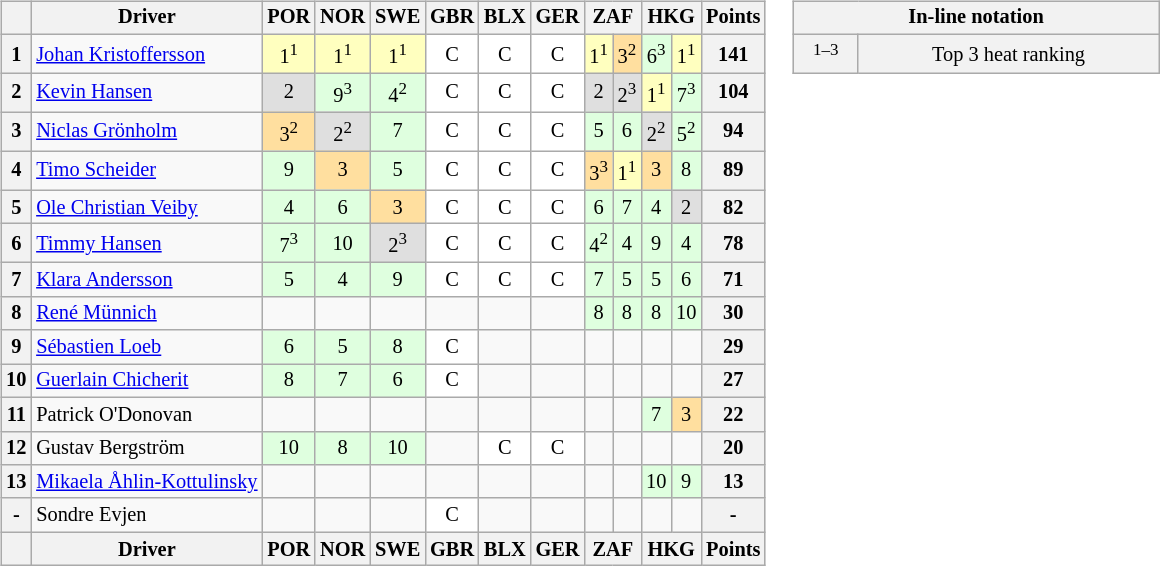<table>
<tr>
<td><br><table class="wikitable" style="font-size:85%; text-align:center;">
<tr>
<th></th>
<th>Driver</th>
<th>POR<br></th>
<th>NOR<br></th>
<th>SWE<br></th>
<th>GBR<br></th>
<th>BLX<br></th>
<th>GER<br></th>
<th colspan="2">ZAF<br></th>
<th colspan="2">HKG<br></th>
<th>Points</th>
</tr>
<tr>
<th>1</th>
<td align="left"> <a href='#'>Johan Kristoffersson</a></td>
<td style="background:#ffffbf;">1<sup>1</sup></td>
<td style="background:#ffffbf;">1<sup>1</sup></td>
<td style="background:#ffffbf;">1<sup>1</sup></td>
<td style="background:#ffffff;">C</td>
<td style="background:#ffffff;">C</td>
<td style="background:#ffffff;">C</td>
<td style="background:#ffffbf;">1<sup>1</sup></td>
<td style="background:#ffdf9f;">3<sup>2</sup></td>
<td style="background:#dfffdf;">6<sup>3</sup></td>
<td style="background:#ffffbf;">1<sup>1</sup></td>
<th>141</th>
</tr>
<tr>
<th>2</th>
<td align="left"> <a href='#'>Kevin Hansen</a></td>
<td style="background:#dfdfdf;">2</td>
<td style="background:#dfffdf;">9<sup>3</sup></td>
<td style="background:#dfffdf;">4<sup>2</sup></td>
<td style="background:#ffffff;">C</td>
<td style="background:#ffffff;">C</td>
<td style="background:#ffffff;">C</td>
<td style="background:#dfdfdf;">2</td>
<td style="background:#dfdfdf;">2<sup>3</sup></td>
<td style="background:#ffffbf;">1<sup>1</sup></td>
<td style="background:#dfffdf;">7<sup>3</sup></td>
<th>104</th>
</tr>
<tr>
<th>3</th>
<td align="left"> <a href='#'>Niclas Grönholm</a></td>
<td style="background:#ffdf9f;">3<sup>2</sup></td>
<td style="background:#dfdfdf;">2<sup>2</sup></td>
<td style="background:#dfffdf;">7</td>
<td style="background:#ffffff;">C</td>
<td style="background:#ffffff;">C</td>
<td style="background:#ffffff;">C</td>
<td style="background:#dfffdf;">5</td>
<td style="background:#dfffdf;">6</td>
<td style="background:#dfdfdf;">2<sup>2</sup></td>
<td style="background:#dfffdf;">5<sup>2</sup></td>
<th>94</th>
</tr>
<tr>
<th>4</th>
<td align="left"> <a href='#'>Timo Scheider</a></td>
<td style="background:#dfffdf;">9</td>
<td style="background:#ffdf9f;">3</td>
<td style="background:#dfffdf;">5</td>
<td style="background:#ffffff;">C</td>
<td style="background:#ffffff;">C</td>
<td style="background:#ffffff;">C</td>
<td style="background:#ffdf9f;">3<sup>3</sup></td>
<td style="background:#ffffbf;">1<sup>1</sup></td>
<td style="background:#ffdf9f;">3</td>
<td style="background:#dfffdf;">8</td>
<th>89</th>
</tr>
<tr>
<th>5</th>
<td align="left"> <a href='#'>Ole Christian Veiby</a></td>
<td style="background:#dfffdf;">4</td>
<td style="background:#dfffdf;">6</td>
<td style="background:#ffdf9f;">3</td>
<td style="background:#ffffff;">C</td>
<td style="background:#ffffff;">C</td>
<td style="background:#ffffff;">C</td>
<td style="background:#dfffdf;">6</td>
<td style="background:#dfffdf;">7</td>
<td style="background:#dfffdf;">4</td>
<td style="background:#dfdfdf;">2</td>
<th>82</th>
</tr>
<tr>
<th>6</th>
<td align="left"> <a href='#'>Timmy Hansen</a></td>
<td style="background:#dfffdf;">7<sup>3</sup></td>
<td style="background:#dfffdf;">10</td>
<td style="background:#dfdfdf;">2<sup>3</sup></td>
<td style="background:#ffffff;">C</td>
<td style="background:#ffffff;">C</td>
<td style="background:#ffffff;">C</td>
<td style="background:#dfffdf;">4<sup>2</sup></td>
<td style="background:#dfffdf;">4</td>
<td style="background:#dfffdf;">9</td>
<td style="background:#dfffdf;">4</td>
<th>78</th>
</tr>
<tr>
<th>7</th>
<td align="left"> <a href='#'>Klara Andersson</a></td>
<td style="background:#dfffdf;">5</td>
<td style="background:#dfffdf;">4</td>
<td style="background:#dfffdf;">9</td>
<td style="background:#ffffff;">C</td>
<td style="background:#ffffff;">C</td>
<td style="background:#ffffff;">C</td>
<td style="background:#dfffdf;">7</td>
<td style="background:#dfffdf;">5</td>
<td style="background:#dfffdf;">5</td>
<td style="background:#dfffdf;">6</td>
<th>71</th>
</tr>
<tr>
<th>8</th>
<td align="left"> <a href='#'>René Münnich</a></td>
<td></td>
<td></td>
<td></td>
<td></td>
<td></td>
<td></td>
<td style="background:#dfffdf;">8</td>
<td style="background:#dfffdf;">8</td>
<td style="background:#dfffdf;">8</td>
<td style="background:#dfffdf;">10</td>
<th>30</th>
</tr>
<tr>
<th>9</th>
<td align="left"> <a href='#'>Sébastien Loeb</a></td>
<td style="background:#dfffdf;">6</td>
<td style="background:#dfffdf;">5</td>
<td style="background:#dfffdf;">8</td>
<td style="background:#ffffff;">C</td>
<td></td>
<td></td>
<td></td>
<td></td>
<td></td>
<td></td>
<th>29</th>
</tr>
<tr>
<th>10</th>
<td align="left"> <a href='#'>Guerlain Chicherit</a></td>
<td style="background:#dfffdf;">8</td>
<td style="background:#dfffdf;">7</td>
<td style="background:#dfffdf;">6</td>
<td style="background:#ffffff;">C</td>
<td></td>
<td></td>
<td></td>
<td></td>
<td></td>
<td></td>
<th>27</th>
</tr>
<tr>
<th>11</th>
<td align="left"> Patrick O'Donovan</td>
<td></td>
<td></td>
<td></td>
<td></td>
<td></td>
<td></td>
<td></td>
<td></td>
<td style="background:#dfffdf;">7</td>
<td style="background:#ffdf9f;">3</td>
<th>22</th>
</tr>
<tr>
<th>12</th>
<td align="left"> Gustav Bergström</td>
<td style="background:#dfffdf;">10</td>
<td style="background:#dfffdf;">8</td>
<td style="background:#dfffdf;">10</td>
<td></td>
<td style="background:#ffffff;">C</td>
<td style="background:#ffffff;">C</td>
<td></td>
<td></td>
<td></td>
<td></td>
<th>20</th>
</tr>
<tr>
<th>13</th>
<td align="left"> <a href='#'>Mikaela Åhlin-Kottulinsky</a></td>
<td></td>
<td></td>
<td></td>
<td></td>
<td></td>
<td></td>
<td></td>
<td></td>
<td style="background:#dfffdf;">10</td>
<td style="background:#dfffdf;">9</td>
<th>13</th>
</tr>
<tr>
<th>-</th>
<td align="left"> Sondre Evjen</td>
<td></td>
<td></td>
<td></td>
<td style="background:#ffffff;">C</td>
<td></td>
<td></td>
<td></td>
<td></td>
<td></td>
<td></td>
<th>-</th>
</tr>
<tr>
<th></th>
<th>Driver</th>
<th>POR<br></th>
<th>NOR<br></th>
<th>SWE<br></th>
<th>GBR<br></th>
<th>BLX<br></th>
<th>GER<br></th>
<th colspan="2">ZAF<br></th>
<th colspan="2">HKG<br></th>
<th>Points</th>
</tr>
</table>
</td>
<td valign="top"><br><table class="wikitable" style="font-size:85%; text-align:center; width: 18em">
<tr>
<td colspan="2" style="text-align:center; background:#F2F2F2"><strong>In-line notation</strong></td>
</tr>
<tr>
<td style="text-align:center; background:#F2F2F2"><sup>1–3</sup></td>
<td style="text-align:center; background:#F2F2F2">Top 3 heat ranking</td>
</tr>
</table>
</td>
</tr>
</table>
